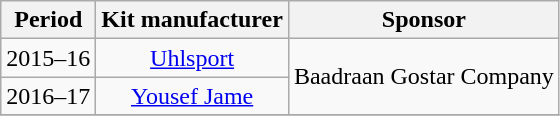<table class="wikitable" style="text-align:center;">
<tr>
<th style="color:black;">Period</th>
<th style="color:black;">Kit manufacturer</th>
<th style="color:black;">Sponsor</th>
</tr>
<tr>
<td>2015–16</td>
<td rowspan=1><a href='#'>Uhlsport</a></td>
<td rowspan=2>Baadraan Gostar Company</td>
</tr>
<tr>
<td>2016–17</td>
<td rowspan=1><a href='#'>Yousef Jame</a></td>
</tr>
<tr>
</tr>
</table>
